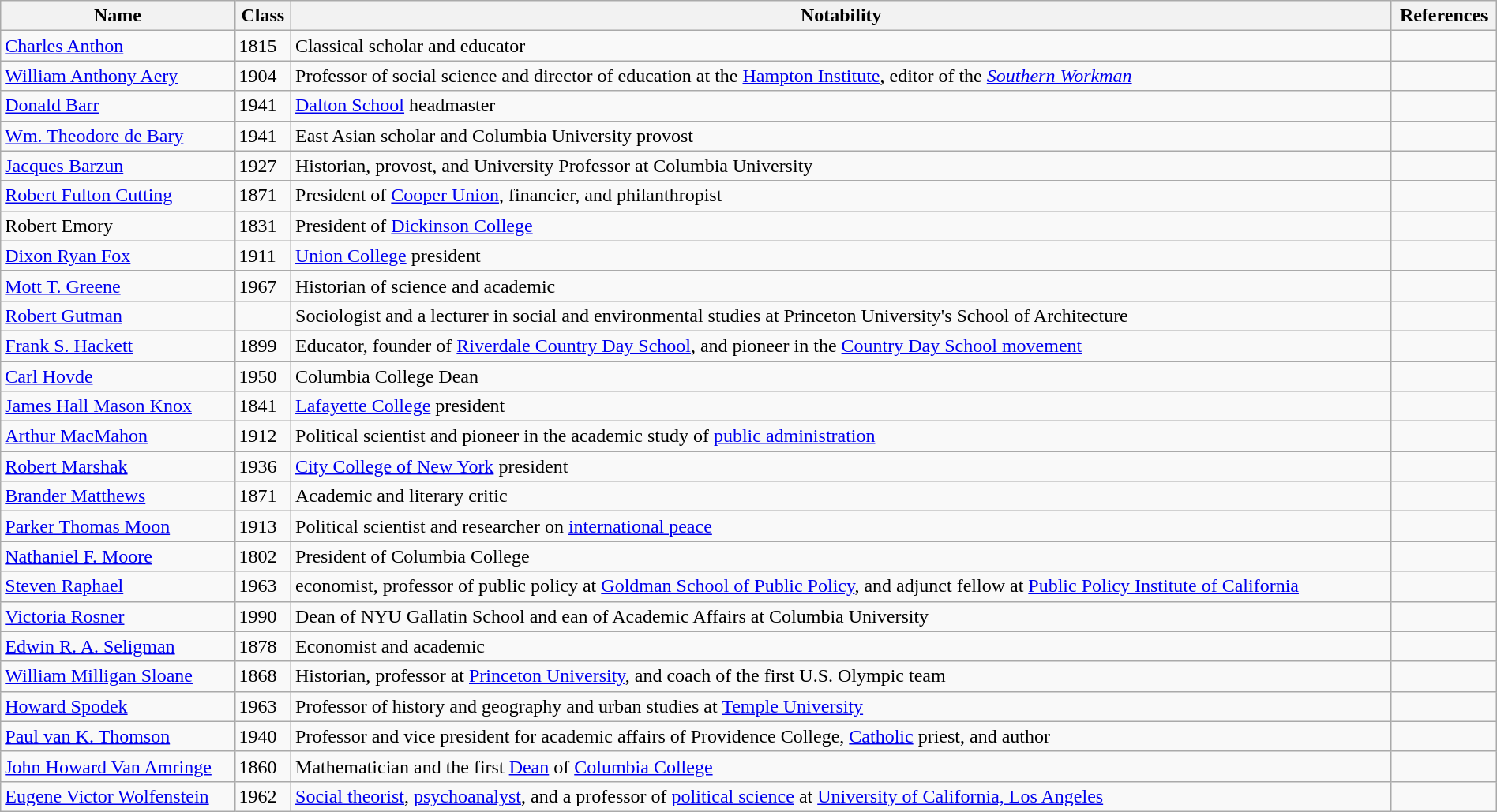<table class="wikitable sortable" style="width:100%;">
<tr>
<th>Name</th>
<th>Class</th>
<th>Notability</th>
<th>References</th>
</tr>
<tr>
<td><a href='#'>Charles Anthon</a></td>
<td>1815</td>
<td>Classical scholar and educator</td>
<td></td>
</tr>
<tr>
<td><a href='#'>William Anthony Aery</a></td>
<td>1904</td>
<td>Professor of social science and director of education at the <a href='#'>Hampton Institute</a>, editor of the <em><a href='#'>Southern Workman</a></em></td>
<td></td>
</tr>
<tr>
<td><a href='#'>Donald Barr</a></td>
<td>1941</td>
<td><a href='#'>Dalton School</a> headmaster</td>
<td></td>
</tr>
<tr>
<td><a href='#'>Wm. Theodore de Bary</a></td>
<td>1941</td>
<td>East Asian scholar and Columbia University provost</td>
<td></td>
</tr>
<tr>
<td><a href='#'>Jacques Barzun</a></td>
<td>1927</td>
<td>Historian, provost, and University Professor at Columbia University</td>
<td></td>
</tr>
<tr>
<td><a href='#'>Robert Fulton Cutting</a></td>
<td>1871</td>
<td>President of <a href='#'>Cooper Union</a>,  financier, and philanthropist</td>
<td></td>
</tr>
<tr>
<td>Robert Emory</td>
<td>1831</td>
<td>President of <a href='#'>Dickinson College</a></td>
<td></td>
</tr>
<tr>
<td><a href='#'>Dixon Ryan Fox</a></td>
<td>1911</td>
<td><a href='#'>Union College</a> president</td>
<td></td>
</tr>
<tr>
<td><a href='#'>Mott T. Greene</a></td>
<td>1967</td>
<td>Historian of science and academic</td>
<td></td>
</tr>
<tr>
<td><a href='#'>Robert Gutman</a></td>
<td></td>
<td>Sociologist and a lecturer in social and environmental studies at Princeton University's School of Architecture</td>
<td></td>
</tr>
<tr>
<td><a href='#'>Frank S. Hackett</a></td>
<td>1899</td>
<td>Educator, founder of <a href='#'>Riverdale Country Day School</a>, and pioneer in the <a href='#'>Country Day School movement</a></td>
<td></td>
</tr>
<tr>
<td><a href='#'>Carl Hovde</a></td>
<td>1950</td>
<td>Columbia College Dean</td>
<td></td>
</tr>
<tr>
<td><a href='#'>James Hall Mason Knox</a></td>
<td>1841</td>
<td><a href='#'>Lafayette College</a> president</td>
<td></td>
</tr>
<tr>
<td><a href='#'>Arthur MacMahon</a></td>
<td>1912</td>
<td>Political scientist and pioneer in the academic study of <a href='#'>public administration</a></td>
<td></td>
</tr>
<tr>
<td><a href='#'>Robert Marshak</a></td>
<td>1936</td>
<td><a href='#'>City College of New York</a> president</td>
<td></td>
</tr>
<tr>
<td><a href='#'>Brander Matthews</a></td>
<td>1871</td>
<td>Academic and literary critic</td>
<td></td>
</tr>
<tr>
<td><a href='#'>Parker Thomas Moon</a></td>
<td>1913</td>
<td>Political scientist and researcher on <a href='#'>international peace</a></td>
<td></td>
</tr>
<tr>
<td><a href='#'>Nathaniel F. Moore</a></td>
<td>1802</td>
<td>President of Columbia College</td>
<td></td>
</tr>
<tr>
<td><a href='#'>Steven Raphael</a></td>
<td>1963</td>
<td>economist, professor of public policy at <a href='#'>Goldman School of Public Policy</a>, and adjunct fellow at <a href='#'>Public Policy Institute of California</a></td>
<td></td>
</tr>
<tr>
<td><a href='#'>Victoria Rosner</a></td>
<td>1990</td>
<td>Dean of NYU Gallatin School and ean of Academic Affairs at Columbia University</td>
<td></td>
</tr>
<tr>
<td><a href='#'>Edwin R. A. Seligman</a></td>
<td>1878</td>
<td>Economist and academic</td>
<td></td>
</tr>
<tr>
<td><a href='#'>William Milligan Sloane</a></td>
<td>1868</td>
<td>Historian, professor at <a href='#'>Princeton University</a>, and coach of the first U.S. Olympic team</td>
<td></td>
</tr>
<tr>
<td><a href='#'>Howard Spodek</a></td>
<td>1963</td>
<td>Professor of history and geography and urban studies at <a href='#'>Temple University</a></td>
<td></td>
</tr>
<tr>
<td><a href='#'>Paul van K. Thomson</a></td>
<td>1940</td>
<td>Professor and vice president for academic affairs of Providence College, <a href='#'>Catholic</a> priest, and author</td>
<td></td>
</tr>
<tr>
<td><a href='#'>John Howard Van Amringe</a></td>
<td>1860</td>
<td>Mathematician and the first <a href='#'>Dean</a> of <a href='#'>Columbia College</a></td>
<td></td>
</tr>
<tr>
<td><a href='#'>Eugene Victor Wolfenstein</a></td>
<td>1962</td>
<td><a href='#'>Social theorist</a>, <a href='#'>psychoanalyst</a>, and a professor of <a href='#'>political science</a> at <a href='#'>University of California, Los Angeles</a></td>
<td></td>
</tr>
</table>
